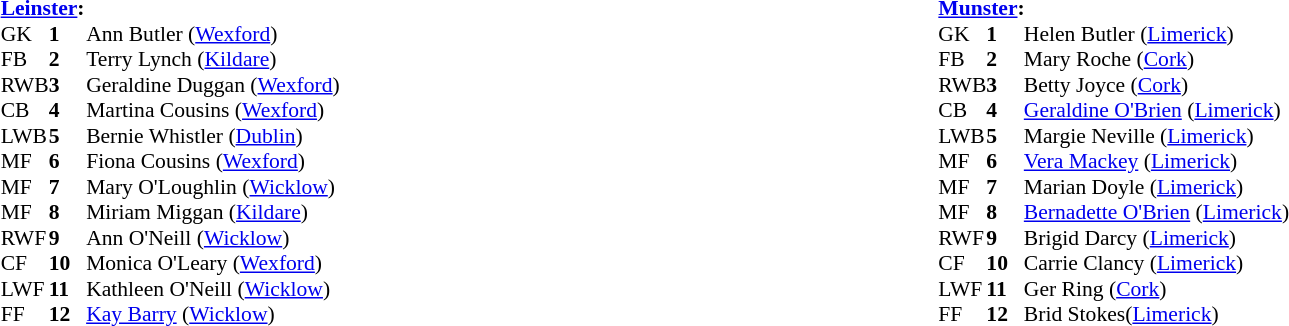<table width="100%">
<tr>
<td valign="top"></td>
<td valign="top" width="50%"><br><table style="font-size: 90%" cellspacing="0" cellpadding="0" align=center>
<tr>
<td colspan="4"><strong><a href='#'>Leinster</a>:</strong></td>
</tr>
<tr>
<th width="25"></th>
<th width="25"></th>
</tr>
<tr>
<td>GK</td>
<td><strong>1</strong></td>
<td>Ann Butler (<a href='#'>Wexford</a>)</td>
</tr>
<tr>
<td>FB</td>
<td><strong>2</strong></td>
<td>Terry Lynch (<a href='#'>Kildare</a>)</td>
</tr>
<tr>
<td>RWB</td>
<td><strong>3</strong></td>
<td>Geraldine Duggan (<a href='#'>Wexford</a>)</td>
</tr>
<tr>
<td>CB</td>
<td><strong>4</strong></td>
<td>Martina Cousins (<a href='#'>Wexford</a>)</td>
</tr>
<tr>
<td>LWB</td>
<td><strong>5</strong></td>
<td>Bernie Whistler (<a href='#'>Dublin</a>)</td>
</tr>
<tr>
<td>MF</td>
<td><strong>6</strong></td>
<td>Fiona Cousins (<a href='#'>Wexford</a>)</td>
</tr>
<tr>
<td>MF</td>
<td><strong>7</strong></td>
<td>Mary O'Loughlin (<a href='#'>Wicklow</a>)</td>
</tr>
<tr>
<td>MF</td>
<td><strong>8</strong></td>
<td>Miriam Miggan (<a href='#'>Kildare</a>)</td>
</tr>
<tr>
<td>RWF</td>
<td><strong>9</strong></td>
<td>Ann O'Neill (<a href='#'>Wicklow</a>)</td>
</tr>
<tr>
<td>CF</td>
<td><strong>10</strong></td>
<td>Monica O'Leary (<a href='#'>Wexford</a>)</td>
</tr>
<tr>
<td>LWF</td>
<td><strong>11</strong></td>
<td>Kathleen O'Neill (<a href='#'>Wicklow</a>)</td>
</tr>
<tr>
<td>FF</td>
<td><strong>12</strong></td>
<td><a href='#'>Kay Barry</a> (<a href='#'>Wicklow</a>)</td>
</tr>
<tr>
</tr>
</table>
</td>
<td valign="top" width="50%"><br><table style="font-size: 90%" cellspacing="0" cellpadding="0" align=center>
<tr>
<td colspan="4"><strong><a href='#'>Munster</a>:</strong></td>
</tr>
<tr>
<th width="25"></th>
<th width="25"></th>
</tr>
<tr>
<td>GK</td>
<td><strong>1</strong></td>
<td>Helen Butler (<a href='#'>Limerick</a>)</td>
</tr>
<tr>
<td>FB</td>
<td><strong>2</strong></td>
<td>Mary Roche (<a href='#'>Cork</a>)</td>
</tr>
<tr>
<td>RWB</td>
<td><strong>3</strong></td>
<td>Betty Joyce (<a href='#'>Cork</a>)</td>
</tr>
<tr>
<td>CB</td>
<td><strong>4</strong></td>
<td><a href='#'>Geraldine O'Brien</a> (<a href='#'>Limerick</a>)</td>
</tr>
<tr>
<td>LWB</td>
<td><strong>5</strong></td>
<td>Margie Neville (<a href='#'>Limerick</a>)</td>
</tr>
<tr>
<td>MF</td>
<td><strong>6</strong></td>
<td><a href='#'>Vera Mackey</a> (<a href='#'>Limerick</a>)</td>
</tr>
<tr>
<td>MF</td>
<td><strong>7</strong></td>
<td>Marian Doyle (<a href='#'>Limerick</a>)</td>
</tr>
<tr>
<td>MF</td>
<td><strong>8</strong></td>
<td><a href='#'>Bernadette O'Brien</a> (<a href='#'>Limerick</a>)</td>
</tr>
<tr>
<td>RWF</td>
<td><strong>9</strong></td>
<td>Brigid Darcy (<a href='#'>Limerick</a>)</td>
</tr>
<tr>
<td>CF</td>
<td><strong>10</strong></td>
<td>Carrie Clancy (<a href='#'>Limerick</a>)</td>
</tr>
<tr>
<td>LWF</td>
<td><strong>11</strong></td>
<td>Ger Ring (<a href='#'>Cork</a>)</td>
</tr>
<tr>
<td>FF</td>
<td><strong>12</strong></td>
<td>Brid Stokes(<a href='#'>Limerick</a>)</td>
</tr>
<tr>
</tr>
</table>
</td>
</tr>
</table>
